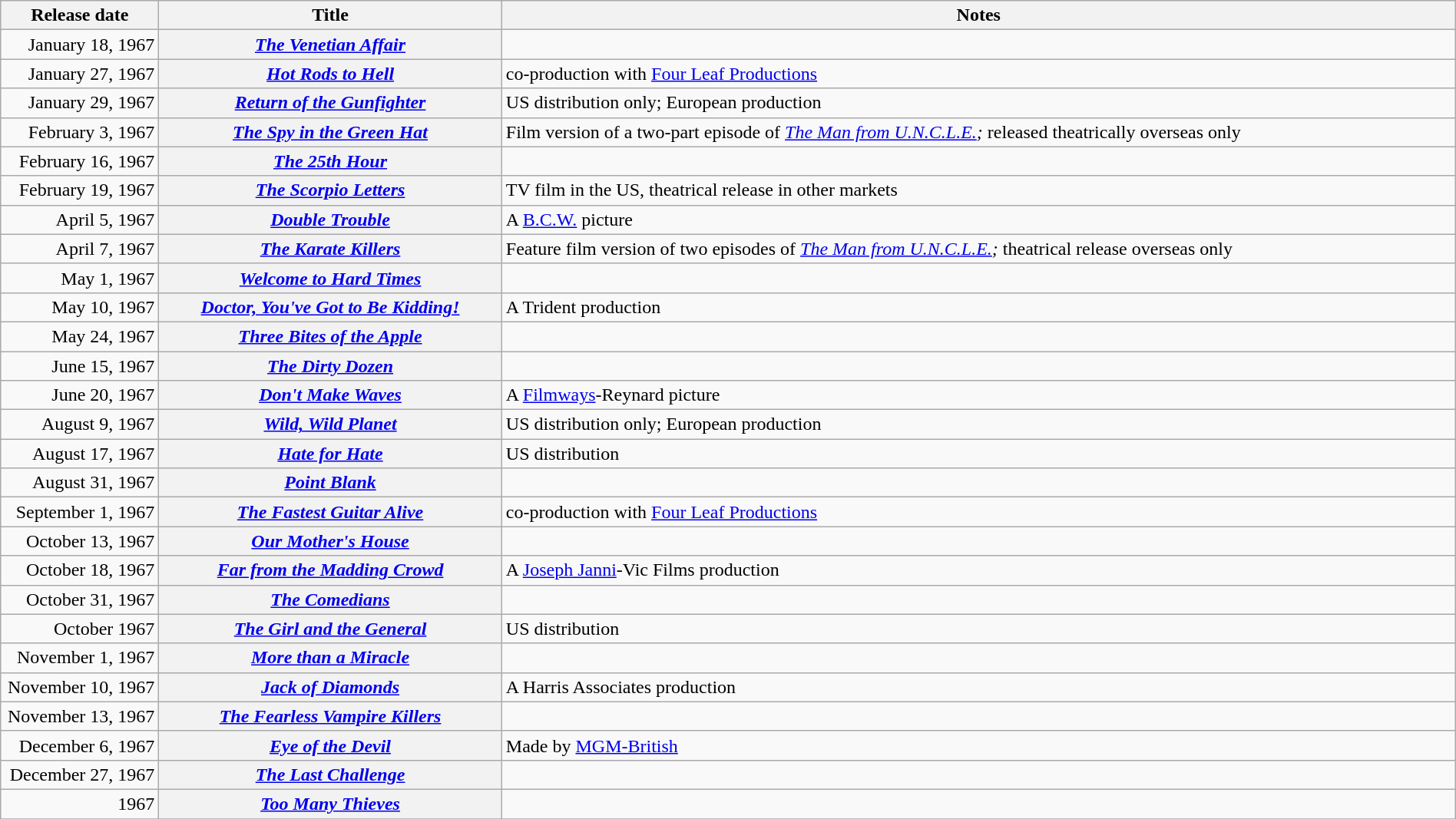<table class="wikitable sortable" style="width:100%;">
<tr>
<th scope="col" style="width:130px;">Release date</th>
<th>Title</th>
<th>Notes</th>
</tr>
<tr>
<td style="text-align:right;">January 18, 1967</td>
<th scope="row"><em><a href='#'>The Venetian Affair</a></em></th>
<td></td>
</tr>
<tr>
<td style="text-align:right;">January 27, 1967</td>
<th scope="row"><em><a href='#'>Hot Rods to Hell</a></em></th>
<td>co-production with <a href='#'>Four Leaf Productions</a></td>
</tr>
<tr>
<td style="text-align:right;">January 29, 1967</td>
<th scope="row"><em><a href='#'>Return of the Gunfighter</a></em></th>
<td>US distribution only; European production</td>
</tr>
<tr>
<td style="text-align:right;">February 3, 1967</td>
<th scope="row"><em><a href='#'>The Spy in the Green Hat</a></em></th>
<td>Film version of a two-part episode of <em><a href='#'>The Man from U.N.C.L.E.</a>;</em> released theatrically overseas only</td>
</tr>
<tr>
<td style="text-align:right;">February 16, 1967</td>
<th scope="row"><em><a href='#'>The 25th Hour</a></em></th>
<td></td>
</tr>
<tr>
<td style="text-align:right;">February 19, 1967</td>
<th scope="row"><em><a href='#'>The Scorpio Letters</a></em></th>
<td>TV film in the US, theatrical release in other markets</td>
</tr>
<tr>
<td style="text-align:right;">April 5, 1967</td>
<th scope="row"><em><a href='#'>Double Trouble</a></em></th>
<td>A <a href='#'>B.</a><a href='#'>C.</a><a href='#'>W.</a> picture</td>
</tr>
<tr>
<td style="text-align:right;">April 7, 1967</td>
<th scope="row"><em><a href='#'>The Karate Killers</a></em></th>
<td>Feature film version of two episodes of <em><a href='#'>The Man from U.N.C.L.E.</a>;</em> theatrical release overseas only</td>
</tr>
<tr>
<td style="text-align:right;">May 1, 1967</td>
<th scope="row"><em><a href='#'>Welcome to Hard Times</a></em></th>
<td></td>
</tr>
<tr>
<td style="text-align:right;">May 10, 1967</td>
<th scope="row"><em><a href='#'>Doctor, You've Got to Be Kidding!</a></em></th>
<td>A Trident production</td>
</tr>
<tr>
<td style="text-align:right;">May 24, 1967</td>
<th scope="row"><em><a href='#'>Three Bites of the Apple</a></em></th>
<td></td>
</tr>
<tr>
<td style="text-align:right;">June 15, 1967</td>
<th scope="row"><em><a href='#'>The Dirty Dozen</a></em></th>
<td></td>
</tr>
<tr>
<td style="text-align:right;">June 20, 1967</td>
<th scope="row"><em><a href='#'>Don't Make Waves</a></em></th>
<td>A <a href='#'>Filmways</a>-Reynard picture</td>
</tr>
<tr>
<td style="text-align:right;">August 9, 1967</td>
<th scope="row"><em><a href='#'>Wild, Wild Planet</a></em></th>
<td>US distribution only; European production</td>
</tr>
<tr>
<td style="text-align:right;">August 17, 1967</td>
<th scope="row"><em><a href='#'>Hate for Hate</a></em></th>
<td>US distribution</td>
</tr>
<tr>
<td style="text-align:right;">August 31, 1967</td>
<th scope="row"><em><a href='#'>Point Blank</a></em></th>
<td></td>
</tr>
<tr>
<td style="text-align:right;">September 1, 1967</td>
<th scope="row"><em><a href='#'>The Fastest Guitar Alive</a></em></th>
<td>co-production with <a href='#'>Four Leaf Productions</a></td>
</tr>
<tr>
<td style="text-align:right;">October 13, 1967</td>
<th scope="row"><em><a href='#'>Our Mother's House</a></em></th>
<td></td>
</tr>
<tr>
<td style="text-align:right;">October 18, 1967</td>
<th scope="row"><em><a href='#'>Far from the Madding Crowd</a></em></th>
<td>A <a href='#'>Joseph Janni</a>-Vic Films production</td>
</tr>
<tr>
<td style="text-align:right;">October 31, 1967</td>
<th scope="row"><em><a href='#'>The Comedians</a></em></th>
<td></td>
</tr>
<tr>
<td style="text-align:right;">October 1967</td>
<th scope="row"><em><a href='#'>The Girl and the General</a></em></th>
<td>US distribution</td>
</tr>
<tr>
<td style="text-align:right;">November 1, 1967</td>
<th scope="row"><em><a href='#'>More than a Miracle</a></em></th>
<td></td>
</tr>
<tr>
<td style="text-align:right;">November 10, 1967</td>
<th scope="row"><em><a href='#'>Jack of Diamonds</a></em></th>
<td>A Harris Associates production</td>
</tr>
<tr>
<td style="text-align:right;">November 13, 1967</td>
<th scope="row"><em><a href='#'>The Fearless Vampire Killers</a></em></th>
<td></td>
</tr>
<tr>
<td style="text-align:right;">December 6, 1967</td>
<th scope="row"><em><a href='#'>Eye of the Devil</a></em></th>
<td>Made by <a href='#'>MGM-British</a></td>
</tr>
<tr>
<td style="text-align:right;">December 27, 1967</td>
<th scope="row"><em><a href='#'>The Last Challenge</a></em></th>
<td></td>
</tr>
<tr>
<td style="text-align:right;">1967</td>
<th scope="row"><em><a href='#'>Too Many Thieves</a></em></th>
<td></td>
</tr>
<tr>
</tr>
</table>
